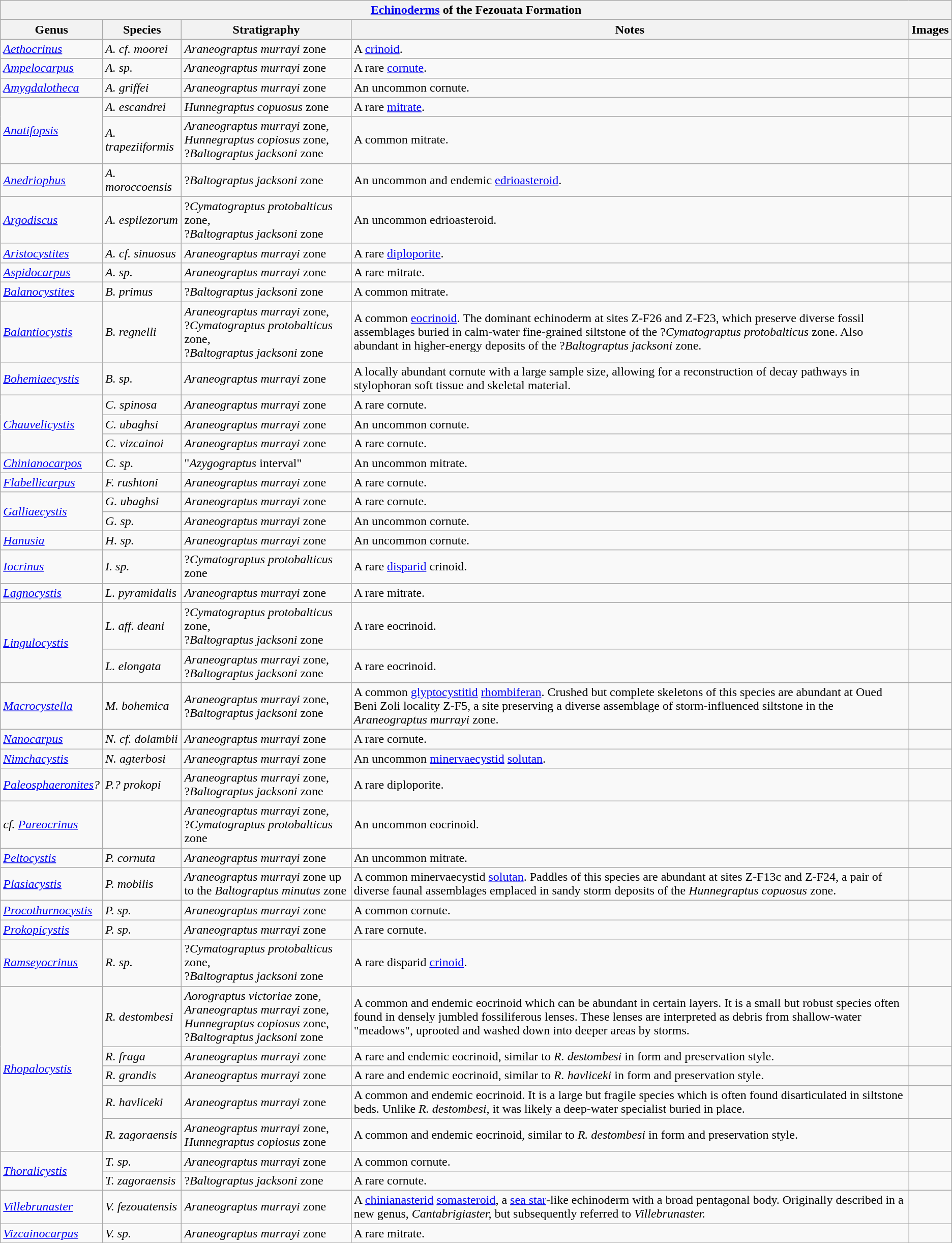<table class="wikitable sortable mw-collapsible">
<tr>
<th colspan="5" align="center"><a href='#'>Echinoderms</a> of the Fezouata Formation</th>
</tr>
<tr>
<th>Genus</th>
<th>Species</th>
<th>Stratigraphy</th>
<th>Notes</th>
<th>Images</th>
</tr>
<tr>
<td><em><a href='#'>Aethocrinus</a></em></td>
<td><em>A. cf. moorei</em></td>
<td><em>Araneograptus murrayi</em> zone</td>
<td>A <a href='#'>crinoid</a>.</td>
<td></td>
</tr>
<tr>
<td><em><a href='#'>Ampelocarpus</a></em></td>
<td><em>A. sp.</em></td>
<td><em>Araneograptus murrayi</em> zone</td>
<td>A rare <a href='#'>cornute</a>.</td>
<td></td>
</tr>
<tr>
<td><em><a href='#'>Amygdalotheca</a></em></td>
<td><em>A. griffei</em></td>
<td><em>Araneograptus murrayi</em> zone</td>
<td>An uncommon cornute.</td>
<td></td>
</tr>
<tr>
<td rowspan="2"><em><a href='#'>Anatifopsis</a></em></td>
<td><em>A. escandrei</em></td>
<td><em>Hunnegraptus copuosus</em> zone</td>
<td>A rare <a href='#'>mitrate</a>.</td>
<td></td>
</tr>
<tr>
<td><em>A. trapeziiformis</em></td>
<td><em>Araneograptus murrayi</em> zone,<br><em>Hunnegraptus copiosus</em> zone,<br>?<em>Baltograptus jacksoni</em> zone</td>
<td>A common mitrate.</td>
<td></td>
</tr>
<tr>
<td><em><a href='#'>Anedriophus</a></em></td>
<td><em>A. moroccoensis</em></td>
<td>?<em>Baltograptus jacksoni</em> zone</td>
<td>An uncommon and endemic <a href='#'>edrioasteroid</a>.</td>
<td></td>
</tr>
<tr>
<td><em><a href='#'>Argodiscus</a></em></td>
<td><em>A. espilezorum</em></td>
<td>?<em>Cymatograptus protobalticus</em> zone,<br>?<em>Baltograptus jacksoni</em> zone</td>
<td>An uncommon edrioasteroid.</td>
<td></td>
</tr>
<tr>
<td><em><a href='#'>Aristocystites</a></em></td>
<td><em>A. cf. sinuosus</em></td>
<td><em>Araneograptus murrayi</em> zone</td>
<td>A rare <a href='#'>diploporite</a>.</td>
<td></td>
</tr>
<tr>
<td><em><a href='#'>Aspidocarpus</a></em></td>
<td><em>A. sp.</em></td>
<td><em>Araneograptus murrayi</em> zone</td>
<td>A rare mitrate.</td>
<td></td>
</tr>
<tr>
<td><em><a href='#'>Balanocystites</a></em></td>
<td><em>B. primus</em></td>
<td>?<em>Baltograptus jacksoni</em> zone</td>
<td>A common mitrate.</td>
<td></td>
</tr>
<tr>
<td><em><a href='#'>Balantiocystis</a></em></td>
<td><em>B. regnelli</em></td>
<td><em>Araneograptus murrayi</em> zone,<br>?<em>Cymatograptus protobalticus</em> zone,<br>?<em>Baltograptus jacksoni</em> zone</td>
<td>A common <a href='#'>eocrinoid</a>. The dominant echinoderm at sites Z-F26 and Z-F23, which preserve diverse fossil assemblages buried in calm-water fine-grained siltstone of the ?<em>Cymatograptus protobalticus</em> zone. Also abundant in higher-energy deposits of the ?<em>Baltograptus jacksoni</em> zone.</td>
<td></td>
</tr>
<tr>
<td><em><a href='#'>Bohemiaecystis</a></em></td>
<td><em>B. sp.</em></td>
<td><em>Araneograptus murrayi</em> zone</td>
<td>A locally abundant cornute with a large sample size, allowing for a reconstruction of decay pathways in stylophoran soft tissue and skeletal material.</td>
<td></td>
</tr>
<tr>
<td rowspan="3"><em><a href='#'>Chauvelicystis</a></em></td>
<td><em>C. spinosa</em></td>
<td><em>Araneograptus murrayi</em> zone</td>
<td>A rare cornute.</td>
<td></td>
</tr>
<tr>
<td><em>C. ubaghsi</em></td>
<td><em>Araneograptus murrayi</em> zone</td>
<td>An uncommon cornute.</td>
<td></td>
</tr>
<tr>
<td><em>C. vizcainoi</em></td>
<td><em>Araneograptus murrayi</em> zone</td>
<td>A rare cornute.</td>
<td></td>
</tr>
<tr>
<td><em><a href='#'>Chinianocarpos</a></em></td>
<td><em>C. sp.</em></td>
<td>"<em>Azygograptus</em> interval"</td>
<td>An uncommon mitrate.</td>
<td></td>
</tr>
<tr>
<td><em><a href='#'>Flabellicarpus</a></em></td>
<td><em>F. rushtoni</em></td>
<td><em>Araneograptus murrayi</em> zone</td>
<td>A rare cornute.</td>
<td></td>
</tr>
<tr>
<td rowspan="2"><em><a href='#'>Galliaecystis</a></em></td>
<td><em>G. ubaghsi</em></td>
<td><em>Araneograptus murrayi</em> zone</td>
<td>A rare cornute.</td>
<td></td>
</tr>
<tr>
<td><em>G. sp.</em></td>
<td><em>Araneograptus murrayi</em> zone</td>
<td>An uncommon cornute.</td>
<td></td>
</tr>
<tr>
<td><em><a href='#'>Hanusia</a></em></td>
<td><em>H. sp.</em></td>
<td><em>Araneograptus murrayi</em> zone</td>
<td>An uncommon cornute.</td>
<td></td>
</tr>
<tr>
<td><em><a href='#'>Iocrinus</a></em></td>
<td><em>I. sp.</em></td>
<td>?<em>Cymatograptus protobalticus</em> zone</td>
<td>A rare <a href='#'>disparid</a> crinoid.</td>
<td></td>
</tr>
<tr>
<td><em><a href='#'>Lagnocystis</a></em></td>
<td><em>L. pyramidalis</em></td>
<td><em>Araneograptus murrayi</em> zone</td>
<td>A rare mitrate.</td>
<td></td>
</tr>
<tr>
<td rowspan="2"><em><a href='#'>Lingulocystis</a></em></td>
<td><em>L. aff. deani</em></td>
<td>?<em>Cymatograptus protobalticus</em> zone,<br>?<em>Baltograptus jacksoni</em> zone</td>
<td>A rare eocrinoid.</td>
<td></td>
</tr>
<tr>
<td><em>L. elongata</em></td>
<td><em>Araneograptus murrayi</em> zone,<br>?<em>Baltograptus jacksoni</em> zone</td>
<td>A rare eocrinoid.</td>
<td></td>
</tr>
<tr>
<td><em><a href='#'>Macrocystella</a></em></td>
<td><em>M. bohemica</em></td>
<td><em>Araneograptus murrayi</em> zone,<br>?<em>Baltograptus jacksoni</em> zone</td>
<td>A common <a href='#'>glyptocystitid</a> <a href='#'>rhombiferan</a>. Crushed but complete skeletons of this species are abundant at Oued Beni Zoli locality Z-F5, a site preserving a diverse assemblage of storm-influenced siltstone in the <em>Araneograptus murrayi</em> zone.</td>
<td></td>
</tr>
<tr>
<td><em><a href='#'>Nanocarpus</a></em></td>
<td><em>N. cf. dolambii</em></td>
<td><em>Araneograptus murrayi</em> zone</td>
<td>A rare cornute.</td>
<td></td>
</tr>
<tr>
<td><em><a href='#'>Nimchacystis</a></em></td>
<td><em>N. agterbosi</em></td>
<td><em>Araneograptus murrayi</em> zone</td>
<td>An uncommon <a href='#'>minervaecystid</a> <a href='#'>solutan</a>.</td>
<td></td>
</tr>
<tr>
<td><em><a href='#'>Paleosphaeronites</a>?</em></td>
<td><em>P.? prokopi</em></td>
<td><em>Araneograptus murrayi</em> zone,<br>?<em>Baltograptus jacksoni</em> zone</td>
<td>A rare diploporite.</td>
<td></td>
</tr>
<tr>
<td><em>cf. <a href='#'>Pareocrinus</a></em></td>
<td></td>
<td><em>Araneograptus murrayi</em> zone,<br>?<em>Cymatograptus protobalticus</em> zone</td>
<td>An uncommon eocrinoid.</td>
<td></td>
</tr>
<tr>
<td><em><a href='#'>Peltocystis</a></em></td>
<td><em>P. cornuta</em></td>
<td><em>Araneograptus murrayi</em> zone</td>
<td>An uncommon mitrate.</td>
<td></td>
</tr>
<tr>
<td><em><a href='#'>Plasiacystis</a></em></td>
<td><em>P. mobilis</em></td>
<td><em>Araneograptus murrayi</em> zone up to the <em>Baltograptus minutus</em> zone</td>
<td>A common minervaecystid <a href='#'>solutan</a>. Paddles of this species are abundant at sites Z-F13c and Z-F24, a pair of diverse faunal assemblages emplaced in sandy storm deposits of the <em>Hunnegraptus copuosus</em> zone.</td>
<td></td>
</tr>
<tr>
<td><em><a href='#'>Procothurnocystis</a></em></td>
<td><em>P. sp.</em></td>
<td><em>Araneograptus murrayi</em> zone</td>
<td>A common cornute.</td>
<td></td>
</tr>
<tr>
<td><em><a href='#'>Prokopicystis</a></em></td>
<td><em>P. sp.</em></td>
<td><em>Araneograptus murrayi</em> zone</td>
<td>A rare cornute.</td>
<td></td>
</tr>
<tr>
<td><em><a href='#'>Ramseyocrinus</a></em></td>
<td><em>R. sp.</em></td>
<td>?<em>Cymatograptus protobalticus</em> zone,<br>?<em>Baltograptus jacksoni</em> zone</td>
<td>A rare disparid <a href='#'>crinoid</a>.</td>
<td></td>
</tr>
<tr>
<td rowspan="5"><em><a href='#'>Rhopalocystis</a></em></td>
<td><em>R. destombesi</em></td>
<td><em>Aorograptus victoriae</em> zone,<br><em>Araneograptus murrayi</em> zone,<br><em>Hunnegraptus copiosus</em> zone,<br>?<em>Baltograptus jacksoni</em> zone</td>
<td>A common and endemic eocrinoid which can be abundant in certain layers. It is a small but robust species often found in densely jumbled fossiliferous lenses. These lenses are interpreted as debris from shallow-water "meadows", uprooted and washed down into deeper areas by storms.</td>
<td></td>
</tr>
<tr>
<td><em>R. fraga</em></td>
<td><em>Araneograptus murrayi</em> zone</td>
<td>A rare and endemic eocrinoid, similar to <em>R. destombesi</em> in form and preservation style.</td>
<td></td>
</tr>
<tr>
<td><em>R. grandis</em></td>
<td><em>Araneograptus murrayi</em> zone</td>
<td>A rare and endemic eocrinoid, similar to <em>R. havliceki</em> in form and preservation style.</td>
<td></td>
</tr>
<tr>
<td><em>R. havliceki</em></td>
<td><em>Araneograptus murrayi</em> zone</td>
<td>A common and endemic eocrinoid. It is a large but fragile species which is often found disarticulated in siltstone beds. Unlike <em>R. destombesi</em>, it was likely a deep-water specialist buried in place.</td>
<td></td>
</tr>
<tr>
<td><em>R. zagoraensis</em></td>
<td><em>Araneograptus murrayi</em> zone,<br><em>Hunnegraptus copiosus</em> zone</td>
<td>A common and endemic eocrinoid, similar to <em>R. destombesi</em> in form and preservation style.</td>
<td></td>
</tr>
<tr>
<td rowspan="2"><em><a href='#'>Thoralicystis</a></em></td>
<td><em>T. sp.</em></td>
<td><em>Araneograptus murrayi</em> zone</td>
<td>A common cornute.</td>
<td></td>
</tr>
<tr>
<td><em>T. zagoraensis</em></td>
<td>?<em>Baltograptus jacksoni</em> zone</td>
<td>A rare cornute.</td>
<td></td>
</tr>
<tr>
<td><em><a href='#'>Villebrunaster</a></em></td>
<td><em>V. fezouatensis</em></td>
<td><em>Araneograptus murrayi</em> zone</td>
<td>A <a href='#'>chinianasterid</a> <a href='#'>somasteroid</a>, a <a href='#'>sea star</a>-like echinoderm with a broad pentagonal body. Originally described in a new genus, <em>Cantabrigiaster,</em> but subsequently referred to <em>Villebrunaster.</em></td>
<td></td>
</tr>
<tr>
<td><em><a href='#'>Vizcainocarpus</a></em></td>
<td><em>V. sp.</em></td>
<td><em>Araneograptus murrayi</em> zone</td>
<td>A rare mitrate.</td>
<td></td>
</tr>
</table>
